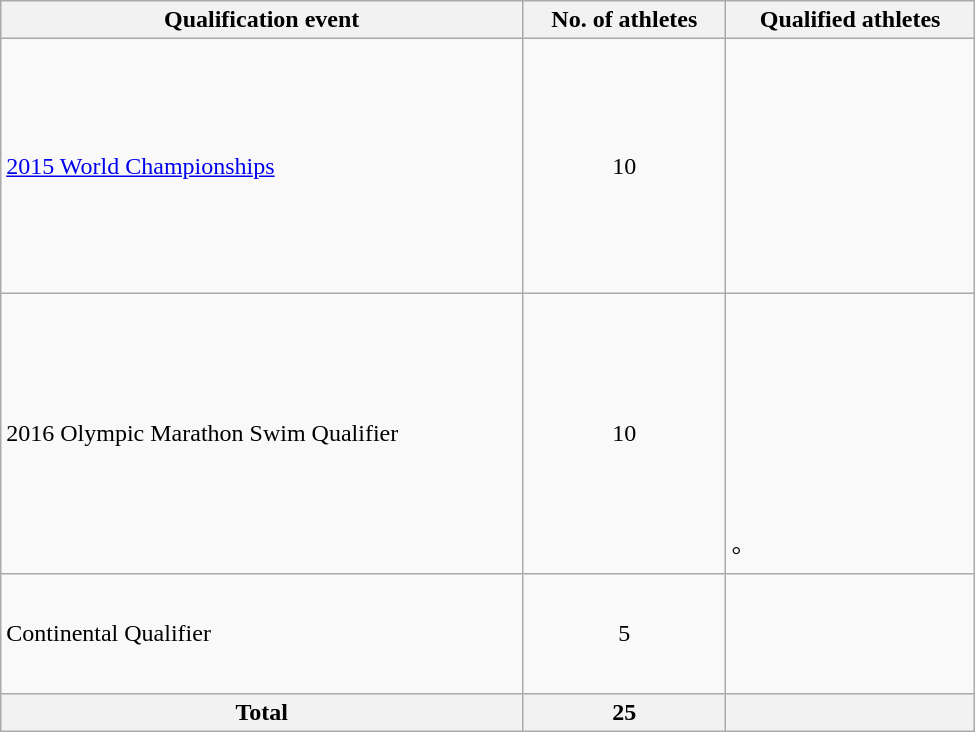<table class=wikitable style="text-align:left" width=650>
<tr>
<th>Qualification event</th>
<th>No. of athletes</th>
<th>Qualified athletes</th>
</tr>
<tr>
<td><a href='#'>2015 World Championships</a></td>
<td align=center>10</td>
<td><br><br><br><br><br><br><br><br><br></td>
</tr>
<tr>
<td>2016 Olympic Marathon Swim Qualifier</td>
<td align=center>10</td>
<td><br><br><br><br><br><br><br><br><br>°</td>
</tr>
<tr>
<td>Continental Qualifier</td>
<td align=center>5</td>
<td><br><br><br><br></td>
</tr>
<tr>
<th>Total</th>
<th>25</th>
<th></th>
</tr>
</table>
